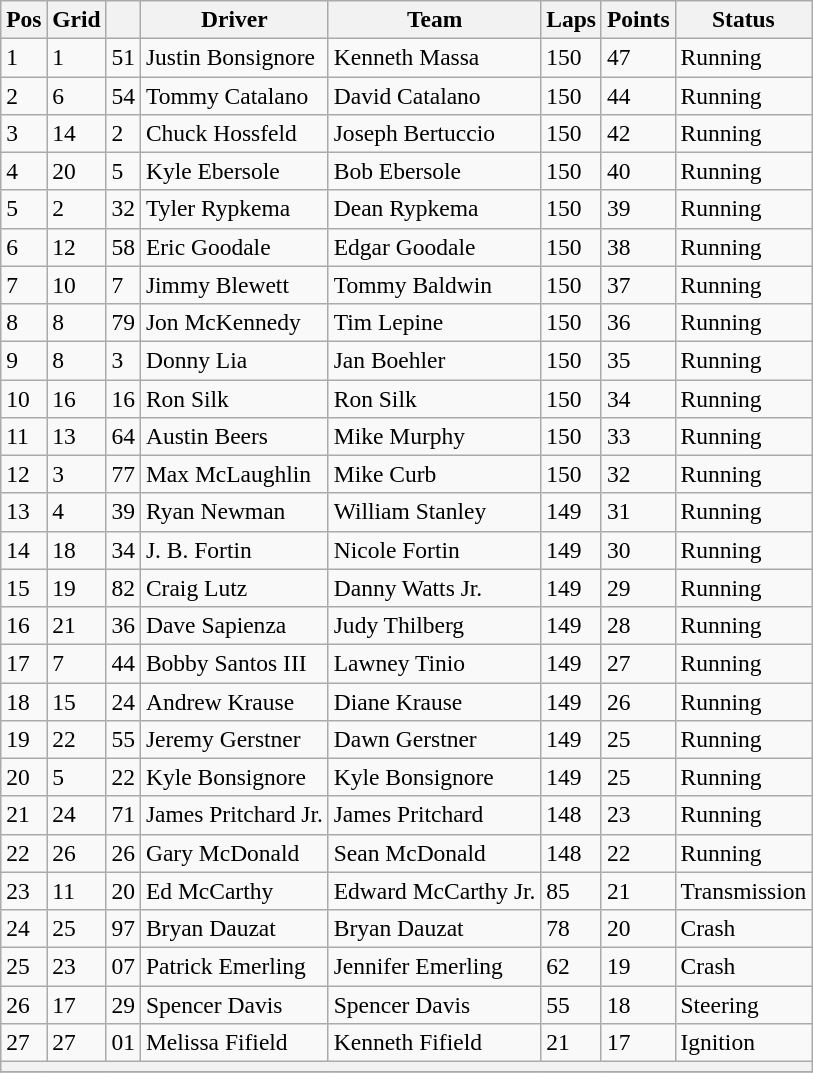<table class="wikitable" style="font-size:98%">
<tr>
<th>Pos</th>
<th>Grid</th>
<th></th>
<th>Driver</th>
<th>Team</th>
<th>Laps</th>
<th>Points</th>
<th>Status</th>
</tr>
<tr>
<td>1</td>
<td>1</td>
<td>51</td>
<td>Justin Bonsignore</td>
<td>Kenneth Massa</td>
<td>150</td>
<td>47</td>
<td>Running</td>
</tr>
<tr>
<td>2</td>
<td>6</td>
<td>54</td>
<td>Tommy Catalano</td>
<td>David Catalano</td>
<td>150</td>
<td>44</td>
<td>Running</td>
</tr>
<tr>
<td>3</td>
<td>14</td>
<td>2</td>
<td>Chuck Hossfeld</td>
<td>Joseph Bertuccio</td>
<td>150</td>
<td>42</td>
<td>Running</td>
</tr>
<tr>
<td>4</td>
<td>20</td>
<td>5</td>
<td>Kyle Ebersole</td>
<td>Bob Ebersole</td>
<td>150</td>
<td>40</td>
<td>Running</td>
</tr>
<tr>
<td>5</td>
<td>2</td>
<td>32</td>
<td>Tyler Rypkema</td>
<td>Dean Rypkema</td>
<td>150</td>
<td>39</td>
<td>Running</td>
</tr>
<tr>
<td>6</td>
<td>12</td>
<td>58</td>
<td>Eric Goodale</td>
<td>Edgar Goodale</td>
<td>150</td>
<td>38</td>
<td>Running</td>
</tr>
<tr>
<td>7</td>
<td>10</td>
<td>7</td>
<td>Jimmy Blewett</td>
<td>Tommy Baldwin</td>
<td>150</td>
<td>37</td>
<td>Running</td>
</tr>
<tr>
<td>8</td>
<td>8</td>
<td>79</td>
<td>Jon McKennedy</td>
<td>Tim Lepine</td>
<td>150</td>
<td>36</td>
<td>Running</td>
</tr>
<tr>
<td>9</td>
<td>8</td>
<td>3</td>
<td>Donny Lia</td>
<td>Jan Boehler</td>
<td>150</td>
<td>35</td>
<td>Running</td>
</tr>
<tr>
<td>10</td>
<td>16</td>
<td>16</td>
<td>Ron Silk</td>
<td>Ron Silk</td>
<td>150</td>
<td>34</td>
<td>Running</td>
</tr>
<tr>
<td>11</td>
<td>13</td>
<td>64</td>
<td>Austin Beers</td>
<td>Mike Murphy</td>
<td>150</td>
<td>33</td>
<td>Running</td>
</tr>
<tr>
<td>12</td>
<td>3</td>
<td>77</td>
<td>Max McLaughlin</td>
<td>Mike Curb</td>
<td>150</td>
<td>32</td>
<td>Running</td>
</tr>
<tr>
<td>13</td>
<td>4</td>
<td>39</td>
<td>Ryan Newman</td>
<td>William Stanley</td>
<td>149</td>
<td>31</td>
<td>Running</td>
</tr>
<tr>
<td>14</td>
<td>18</td>
<td>34</td>
<td>J. B. Fortin</td>
<td>Nicole Fortin</td>
<td>149</td>
<td>30</td>
<td>Running</td>
</tr>
<tr>
<td>15</td>
<td>19</td>
<td>82</td>
<td>Craig Lutz</td>
<td>Danny Watts Jr.</td>
<td>149</td>
<td>29</td>
<td>Running</td>
</tr>
<tr>
<td>16</td>
<td>21</td>
<td>36</td>
<td>Dave Sapienza</td>
<td>Judy Thilberg</td>
<td>149</td>
<td>28</td>
<td>Running</td>
</tr>
<tr>
<td>17</td>
<td>7</td>
<td>44</td>
<td>Bobby Santos III</td>
<td>Lawney Tinio</td>
<td>149</td>
<td>27</td>
<td>Running</td>
</tr>
<tr>
<td>18</td>
<td>15</td>
<td>24</td>
<td>Andrew Krause</td>
<td>Diane Krause</td>
<td>149</td>
<td>26</td>
<td>Running</td>
</tr>
<tr>
<td>19</td>
<td>22</td>
<td>55</td>
<td>Jeremy Gerstner</td>
<td>Dawn Gerstner</td>
<td>149</td>
<td>25</td>
<td>Running</td>
</tr>
<tr>
<td>20</td>
<td>5</td>
<td>22</td>
<td>Kyle Bonsignore</td>
<td>Kyle Bonsignore</td>
<td>149</td>
<td>25</td>
<td>Running</td>
</tr>
<tr>
<td>21</td>
<td>24</td>
<td>71</td>
<td>James Pritchard Jr.</td>
<td>James Pritchard</td>
<td>148</td>
<td>23</td>
<td>Running</td>
</tr>
<tr>
<td>22</td>
<td>26</td>
<td>26</td>
<td>Gary McDonald</td>
<td>Sean McDonald</td>
<td>148</td>
<td>22</td>
<td>Running</td>
</tr>
<tr>
<td>23</td>
<td>11</td>
<td>20</td>
<td>Ed McCarthy</td>
<td>Edward McCarthy Jr.</td>
<td>85</td>
<td>21</td>
<td>Transmission</td>
</tr>
<tr>
<td>24</td>
<td>25</td>
<td>97</td>
<td>Bryan Dauzat</td>
<td>Bryan Dauzat</td>
<td>78</td>
<td>20</td>
<td>Crash</td>
</tr>
<tr>
<td>25</td>
<td>23</td>
<td>07</td>
<td>Patrick Emerling</td>
<td>Jennifer Emerling</td>
<td>62</td>
<td>19</td>
<td>Crash</td>
</tr>
<tr>
<td>26</td>
<td>17</td>
<td>29</td>
<td>Spencer Davis</td>
<td>Spencer Davis</td>
<td>55</td>
<td>18</td>
<td>Steering</td>
</tr>
<tr>
<td>27</td>
<td>27</td>
<td>01</td>
<td>Melissa Fifield</td>
<td>Kenneth Fifield</td>
<td>21</td>
<td>17</td>
<td>Ignition</td>
</tr>
<tr>
<th colspan="9"></th>
</tr>
<tr>
</tr>
</table>
